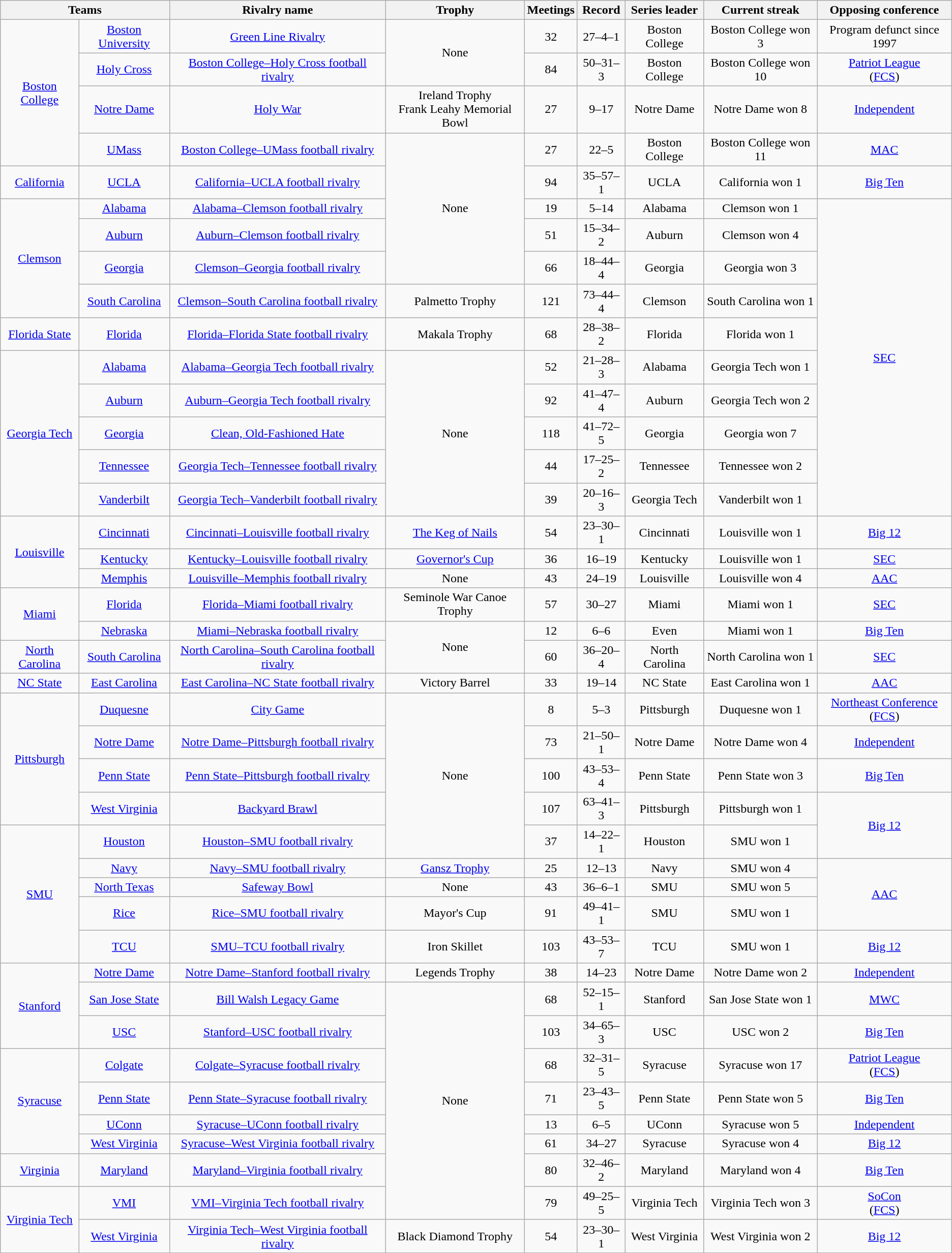<table class="wikitable" style="text-align: center">
<tr>
<th colspan="2" scope="col">Teams</th>
<th scope="col">Rivalry name</th>
<th scope="col">Trophy</th>
<th scope="col">Meetings</th>
<th scope="col">Record</th>
<th scope="col">Series leader</th>
<th scope="col">Current streak</th>
<th scope="col">Opposing conference</th>
</tr>
<tr>
<td rowspan="4"><a href='#'>Boston College</a></td>
<td><a href='#'>Boston University</a></td>
<td><a href='#'>Green Line Rivalry</a></td>
<td rowspan="2">None</td>
<td>32</td>
<td>27–4–1</td>
<td>Boston College</td>
<td>Boston College won 3</td>
<td>Program defunct since 1997</td>
</tr>
<tr>
<td><a href='#'>Holy Cross</a></td>
<td><a href='#'>Boston College–Holy Cross football rivalry</a></td>
<td>84</td>
<td>50–31–3</td>
<td>Boston College</td>
<td>Boston College won 10</td>
<td><a href='#'>Patriot League</a><br>(<a href='#'>FCS</a>)</td>
</tr>
<tr>
<td><a href='#'>Notre Dame</a></td>
<td><a href='#'>Holy War</a></td>
<td>Ireland Trophy<br>Frank Leahy Memorial Bowl</td>
<td>27</td>
<td>9–17</td>
<td>Notre Dame</td>
<td>Notre Dame won 8</td>
<td><a href='#'>Independent</a></td>
</tr>
<tr>
<td><a href='#'>UMass</a></td>
<td><a href='#'>Boston College–UMass football rivalry</a></td>
<td rowspan="5">None</td>
<td>27</td>
<td>22–5</td>
<td>Boston College</td>
<td>Boston College won 11</td>
<td><a href='#'>MAC</a></td>
</tr>
<tr>
<td rowspan="1"><a href='#'>California</a></td>
<td><a href='#'>UCLA</a></td>
<td><a href='#'>California–UCLA football rivalry</a></td>
<td>94</td>
<td>35–57–1</td>
<td>UCLA</td>
<td>California won 1</td>
<td><a href='#'>Big Ten</a></td>
</tr>
<tr>
<td rowspan="4"><a href='#'>Clemson</a></td>
<td><a href='#'>Alabama</a></td>
<td><a href='#'>Alabama–Clemson football rivalry</a></td>
<td>19</td>
<td>5–14</td>
<td>Alabama</td>
<td>Clemson won 1</td>
<td rowspan="10"><a href='#'>SEC</a></td>
</tr>
<tr>
<td><a href='#'>Auburn</a></td>
<td><a href='#'>Auburn–Clemson football rivalry</a></td>
<td>51</td>
<td>15–34–2</td>
<td>Auburn</td>
<td>Clemson won 4</td>
</tr>
<tr>
<td><a href='#'>Georgia</a></td>
<td><a href='#'>Clemson–Georgia football rivalry</a></td>
<td>66</td>
<td>18–44–4</td>
<td>Georgia</td>
<td>Georgia won 3</td>
</tr>
<tr>
<td><a href='#'>South Carolina</a></td>
<td><a href='#'>Clemson–South Carolina football rivalry</a></td>
<td>Palmetto Trophy</td>
<td>121</td>
<td>73–44–4</td>
<td>Clemson</td>
<td>South Carolina won 1</td>
</tr>
<tr>
<td rowspan="1"><a href='#'>Florida State</a></td>
<td><a href='#'>Florida</a></td>
<td><a href='#'>Florida–Florida State football rivalry</a></td>
<td>Makala Trophy</td>
<td>68</td>
<td>28–38–2</td>
<td>Florida</td>
<td>Florida won 1</td>
</tr>
<tr>
<td rowspan="5"><a href='#'>Georgia Tech</a></td>
<td><a href='#'>Alabama</a></td>
<td><a href='#'>Alabama–Georgia Tech football rivalry</a></td>
<td rowspan="5">None</td>
<td>52</td>
<td>21–28–3</td>
<td>Alabama</td>
<td>Georgia Tech won 1</td>
</tr>
<tr>
<td><a href='#'>Auburn</a></td>
<td><a href='#'>Auburn–Georgia Tech football rivalry</a></td>
<td>92</td>
<td>41–47–4</td>
<td>Auburn</td>
<td>Georgia Tech won 2</td>
</tr>
<tr>
<td><a href='#'>Georgia</a></td>
<td><a href='#'>Clean, Old-Fashioned Hate</a></td>
<td>118</td>
<td>41–72–5</td>
<td>Georgia</td>
<td>Georgia won 7</td>
</tr>
<tr>
<td><a href='#'>Tennessee</a></td>
<td><a href='#'>Georgia Tech–Tennessee football rivalry</a></td>
<td>44</td>
<td>17–25–2</td>
<td>Tennessee</td>
<td>Tennessee won 2</td>
</tr>
<tr>
<td><a href='#'>Vanderbilt</a></td>
<td><a href='#'>Georgia Tech–Vanderbilt football rivalry</a></td>
<td>39</td>
<td>20–16–3</td>
<td>Georgia Tech</td>
<td>Vanderbilt won 1</td>
</tr>
<tr>
<td rowspan="3"><a href='#'>Louisville</a></td>
<td><a href='#'>Cincinnati</a></td>
<td><a href='#'>Cincinnati–Louisville football rivalry</a></td>
<td><a href='#'>The Keg of Nails</a></td>
<td>54</td>
<td>23–30–1</td>
<td>Cincinnati</td>
<td>Louisville won 1</td>
<td><a href='#'>Big 12</a></td>
</tr>
<tr>
<td><a href='#'>Kentucky</a></td>
<td><a href='#'>Kentucky–Louisville football rivalry</a></td>
<td><a href='#'>Governor's Cup</a></td>
<td>36</td>
<td>16–19</td>
<td>Kentucky</td>
<td>Louisville won 1</td>
<td><a href='#'>SEC</a></td>
</tr>
<tr>
<td><a href='#'>Memphis</a></td>
<td><a href='#'>Louisville–Memphis football rivalry</a></td>
<td>None</td>
<td>43</td>
<td>24–19</td>
<td>Louisville</td>
<td>Louisville won 4</td>
<td><a href='#'>AAC</a></td>
</tr>
<tr>
<td rowspan="2"><a href='#'>Miami</a></td>
<td><a href='#'>Florida</a></td>
<td><a href='#'>Florida–Miami football rivalry</a></td>
<td>Seminole War Canoe Trophy</td>
<td>57</td>
<td>30–27</td>
<td>Miami</td>
<td>Miami won 1</td>
<td><a href='#'>SEC</a></td>
</tr>
<tr>
<td><a href='#'>Nebraska</a></td>
<td><a href='#'>Miami–Nebraska football rivalry</a></td>
<td rowspan="2">None</td>
<td>12</td>
<td>6–6</td>
<td>Even</td>
<td>Miami won 1</td>
<td><a href='#'>Big Ten</a></td>
</tr>
<tr>
<td rowspan="1"><a href='#'>North Carolina</a></td>
<td><a href='#'>South Carolina</a></td>
<td><a href='#'>North Carolina–South Carolina football rivalry</a></td>
<td>60</td>
<td>36–20–4</td>
<td>North Carolina</td>
<td>North Carolina won 1</td>
<td><a href='#'>SEC</a></td>
</tr>
<tr>
<td rowspan="1"><a href='#'>NC State</a></td>
<td><a href='#'>East Carolina</a></td>
<td><a href='#'>East Carolina–NC State football rivalry</a></td>
<td>Victory Barrel</td>
<td>33</td>
<td>19–14</td>
<td>NC State</td>
<td>East Carolina won 1</td>
<td><a href='#'>AAC</a></td>
</tr>
<tr>
<td rowspan="4"><a href='#'>Pittsburgh</a></td>
<td><a href='#'>Duquesne</a></td>
<td><a href='#'>City Game</a></td>
<td rowspan="5">None</td>
<td>8</td>
<td>5–3</td>
<td>Pittsburgh</td>
<td>Duquesne won 1</td>
<td><a href='#'>Northeast Conference</a><br>(<a href='#'>FCS</a>)</td>
</tr>
<tr>
<td><a href='#'>Notre Dame</a></td>
<td><a href='#'>Notre Dame–Pittsburgh football rivalry</a></td>
<td>73</td>
<td>21–50–1</td>
<td>Notre Dame</td>
<td>Notre Dame won 4</td>
<td><a href='#'>Independent</a></td>
</tr>
<tr>
<td><a href='#'>Penn State</a></td>
<td><a href='#'>Penn State–Pittsburgh football rivalry</a></td>
<td>100</td>
<td>43–53–4</td>
<td>Penn State</td>
<td>Penn State won 3</td>
<td><a href='#'>Big Ten</a></td>
</tr>
<tr>
<td><a href='#'>West Virginia</a></td>
<td><a href='#'>Backyard Brawl</a></td>
<td>107</td>
<td>63–41–3</td>
<td>Pittsburgh</td>
<td>Pittsburgh won 1</td>
<td rowspan="2"><a href='#'>Big 12</a></td>
</tr>
<tr>
<td rowspan="5"><a href='#'>SMU</a></td>
<td><a href='#'>Houston</a></td>
<td><a href='#'>Houston–SMU football rivalry</a></td>
<td>37</td>
<td>14–22–1</td>
<td>Houston</td>
<td>SMU won 1</td>
</tr>
<tr>
<td><a href='#'>Navy</a></td>
<td><a href='#'>Navy–SMU football rivalry</a></td>
<td><a href='#'>Gansz Trophy</a></td>
<td>25</td>
<td>12–13</td>
<td>Navy</td>
<td>SMU won 4</td>
<td rowspan="3"><a href='#'>AAC</a></td>
</tr>
<tr>
<td><a href='#'>North Texas</a></td>
<td><a href='#'>Safeway Bowl</a></td>
<td>None</td>
<td>43</td>
<td>36–6–1</td>
<td>SMU</td>
<td>SMU won 5</td>
</tr>
<tr>
<td><a href='#'>Rice</a></td>
<td><a href='#'>Rice–SMU football rivalry</a></td>
<td>Mayor's Cup</td>
<td>91</td>
<td>49–41–1</td>
<td>SMU</td>
<td>SMU won 1</td>
</tr>
<tr>
<td><a href='#'>TCU</a></td>
<td><a href='#'>SMU–TCU football rivalry</a></td>
<td>Iron Skillet</td>
<td>103</td>
<td>43–53–7</td>
<td>TCU</td>
<td>SMU won 1</td>
<td><a href='#'>Big 12</a></td>
</tr>
<tr>
<td rowspan="3"><a href='#'>Stanford</a></td>
<td><a href='#'>Notre Dame</a></td>
<td><a href='#'>Notre Dame–Stanford football rivalry</a></td>
<td>Legends Trophy</td>
<td>38</td>
<td>14–23</td>
<td>Notre Dame</td>
<td>Notre Dame won 2</td>
<td><a href='#'>Independent</a></td>
</tr>
<tr>
<td><a href='#'>San Jose State</a></td>
<td><a href='#'>Bill Walsh Legacy Game</a></td>
<td rowspan="8">None</td>
<td>68</td>
<td>52–15–1</td>
<td>Stanford</td>
<td>San Jose State won 1</td>
<td><a href='#'>MWC</a></td>
</tr>
<tr>
<td><a href='#'>USC</a></td>
<td><a href='#'>Stanford–USC football rivalry</a></td>
<td>103</td>
<td>34–65–3</td>
<td>USC</td>
<td>USC won 2</td>
<td><a href='#'>Big Ten</a></td>
</tr>
<tr>
<td rowspan="4"><a href='#'>Syracuse</a></td>
<td><a href='#'>Colgate</a></td>
<td><a href='#'>Colgate–Syracuse football rivalry</a></td>
<td>68</td>
<td>32–31–5</td>
<td>Syracuse</td>
<td>Syracuse won 17</td>
<td><a href='#'>Patriot League</a><br>(<a href='#'>FCS</a>)</td>
</tr>
<tr>
<td><a href='#'>Penn State</a></td>
<td><a href='#'>Penn State–Syracuse football rivalry</a></td>
<td>71</td>
<td>23–43–5</td>
<td>Penn State</td>
<td>Penn State won 5</td>
<td><a href='#'>Big Ten</a></td>
</tr>
<tr>
<td><a href='#'>UConn</a></td>
<td><a href='#'>Syracuse–UConn football rivalry</a></td>
<td>13</td>
<td>6–5</td>
<td>UConn</td>
<td>Syracuse won 5</td>
<td><a href='#'>Independent</a></td>
</tr>
<tr>
<td><a href='#'>West Virginia</a></td>
<td><a href='#'>Syracuse–West Virginia football rivalry</a></td>
<td>61</td>
<td>34–27</td>
<td>Syracuse</td>
<td>Syracuse won 4</td>
<td><a href='#'>Big 12</a></td>
</tr>
<tr>
<td rowspan="1"><a href='#'>Virginia</a></td>
<td><a href='#'>Maryland</a></td>
<td><a href='#'>Maryland–Virginia football rivalry</a></td>
<td>80</td>
<td>32–46–2</td>
<td>Maryland</td>
<td>Maryland won 4</td>
<td><a href='#'>Big Ten</a></td>
</tr>
<tr>
<td rowspan="2"><a href='#'>Virginia Tech</a></td>
<td><a href='#'>VMI</a></td>
<td><a href='#'>VMI–Virginia Tech football rivalry</a></td>
<td>79</td>
<td>49–25–5</td>
<td>Virginia Tech</td>
<td>Virginia Tech won 3</td>
<td><a href='#'>SoCon</a><br>(<a href='#'>FCS</a>)</td>
</tr>
<tr>
<td><a href='#'>West Virginia</a></td>
<td><a href='#'>Virginia Tech–West Virginia football rivalry</a></td>
<td>Black Diamond Trophy</td>
<td>54</td>
<td>23–30–1</td>
<td>West Virginia</td>
<td>West Virginia won 2</td>
<td><a href='#'>Big 12</a></td>
</tr>
</table>
